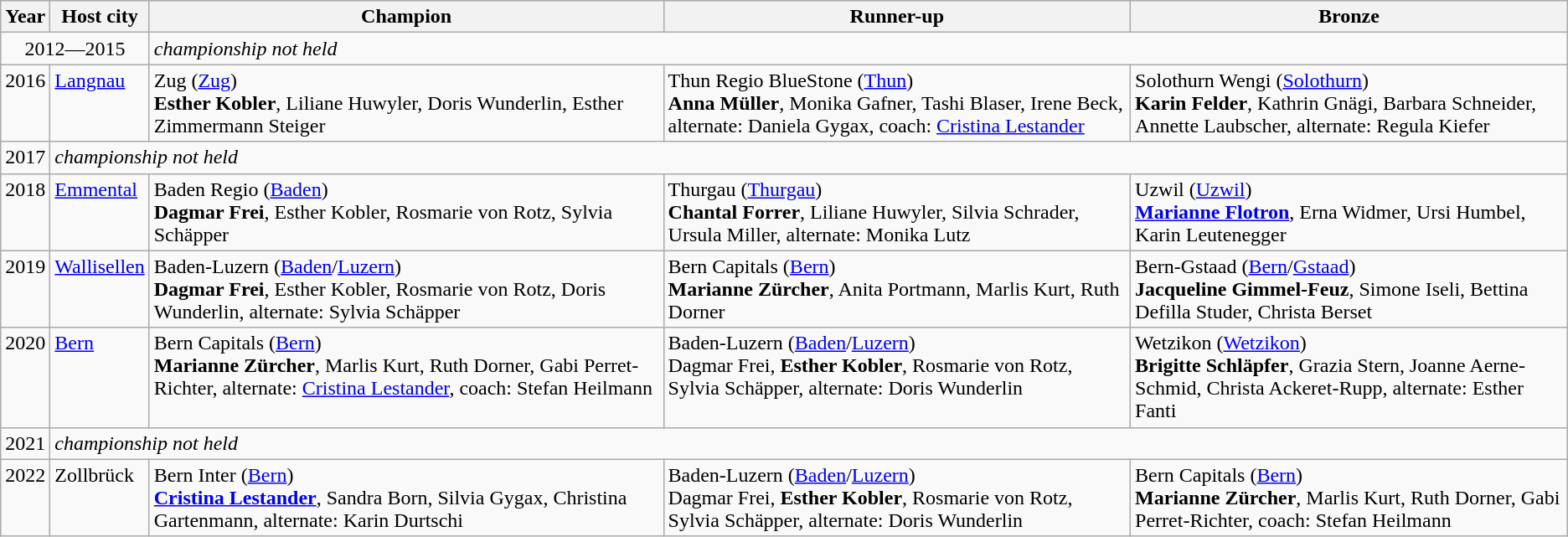<table class="wikitable">
<tr>
<th scope="col">Year</th>
<th scope="col">Host city</th>
<th scope="col">Champion</th>
<th scope="col">Runner-up</th>
<th scope="col">Bronze</th>
</tr>
<tr valign="top">
<td colspan=2 align=center>2012—2015</td>
<td colspan=3><em>championship not held</em></td>
</tr>
<tr valign="top">
<td align=center>2016</td>
<td><a href='#'>Langnau</a></td>
<td>Zug (<a href='#'>Zug</a>)<br><strong>Esther Kobler</strong>, Liliane Huwyler, Doris Wunderlin, Esther Zimmermann Steiger</td>
<td>Thun Regio BlueStone (<a href='#'>Thun</a>)<br><strong>Anna Müller</strong>, Monika Gafner, Tashi Blaser, Irene Beck, alternate: Daniela Gygax, coach: <a href='#'>Cristina Lestander</a></td>
<td>Solothurn Wengi (<a href='#'>Solothurn</a>)<br><strong>Karin Felder</strong>, Kathrin Gnägi, Barbara Schneider, Annette Laubscher, alternate: Regula Kiefer</td>
</tr>
<tr valign="top">
<td align=center>2017</td>
<td colspan=4><em>championship not held</em></td>
</tr>
<tr valign="top">
<td align=center>2018</td>
<td><a href='#'>Emmental</a></td>
<td>Baden Regio (<a href='#'>Baden</a>)<br><strong>Dagmar Frei</strong>, Esther Kobler, Rosmarie von Rotz, Sylvia Schäpper</td>
<td>Thurgau (<a href='#'>Thurgau</a>)<br><strong>Chantal Forrer</strong>, Liliane Huwyler, Silvia Schrader, Ursula Miller, alternate: Monika Lutz</td>
<td>Uzwil (<a href='#'>Uzwil</a>)<br><strong><a href='#'>Marianne Flotron</a></strong>, Erna Widmer, Ursi Humbel, Karin Leutenegger</td>
</tr>
<tr valign="top">
<td align=center>2019</td>
<td><a href='#'>Wallisellen</a></td>
<td>Baden-Luzern (<a href='#'>Baden</a>/<a href='#'>Luzern</a>)<br><strong>Dagmar Frei</strong>, Esther Kobler, Rosmarie von Rotz, Doris Wunderlin, alternate: Sylvia Schäpper</td>
<td>Bern Capitals (<a href='#'>Bern</a>)<br><strong>Marianne Zürcher</strong>, Anita Portmann, Marlis Kurt, Ruth Dorner</td>
<td>Bern-Gstaad (<a href='#'>Bern</a>/<a href='#'>Gstaad</a>)<br><strong>Jacqueline Gimmel-Feuz</strong>, Simone Iseli, Bettina Defilla Studer, Christa Berset</td>
</tr>
<tr valign="top">
<td align=center>2020</td>
<td><a href='#'>Bern</a></td>
<td>Bern Capitals (<a href='#'>Bern</a>)<br><strong>Marianne Zürcher</strong>, Marlis Kurt, Ruth Dorner, Gabi Perret-Richter, alternate: <a href='#'>Cristina Lestander</a>, coach: Stefan Heilmann</td>
<td>Baden-Luzern (<a href='#'>Baden</a>/<a href='#'>Luzern</a>)<br>Dagmar Frei, <strong>Esther Kobler</strong>, Rosmarie von Rotz, Sylvia Schäpper, alternate: Doris Wunderlin</td>
<td>Wetzikon (<a href='#'>Wetzikon</a>)<br><strong>Brigitte Schläpfer</strong>, Grazia Stern, Joanne Aerne-Schmid, Christa Ackeret-Rupp, alternate: Esther Fanti</td>
</tr>
<tr valign="top">
<td align=center>2021</td>
<td colspan=4><em>championship not held</em></td>
</tr>
<tr valign="top">
<td align=center>2022</td>
<td>Zollbrück</td>
<td>Bern Inter (<a href='#'>Bern</a>)<br><strong><a href='#'>Cristina Lestander</a></strong>, Sandra Born, Silvia Gygax, Christina Gartenmann, alternate: Karin Durtschi</td>
<td>Baden-Luzern (<a href='#'>Baden</a>/<a href='#'>Luzern</a>)<br>Dagmar Frei, <strong>Esther Kobler</strong>, Rosmarie von Rotz, Sylvia Schäpper, alternate: Doris Wunderlin</td>
<td>Bern Capitals (<a href='#'>Bern</a>)<br><strong>Marianne Zürcher</strong>, Marlis Kurt, Ruth Dorner, Gabi Perret-Richter, coach: Stefan Heilmann</td>
</tr>
</table>
